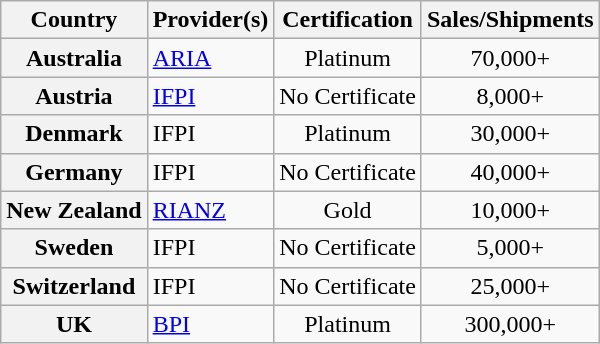<table class="wikitable sortable plainrowheaders">
<tr>
<th scope="col">Country</th>
<th scope="col">Provider(s)</th>
<th scope="col">Certification</th>
<th scope="col">Sales/Shipments</th>
</tr>
<tr>
<th scope="row">Australia</th>
<td><a href='#'>ARIA</a></td>
<td style="text-align:center;">Platinum</td>
<td style="text-align:center;">70,000+</td>
</tr>
<tr>
<th scope="row">Austria</th>
<td><a href='#'>IFPI</a></td>
<td style="text-align:center;">No Certificate</td>
<td style="text-align:center;">8,000+</td>
</tr>
<tr>
<th scope="row">Denmark</th>
<td>IFPI</td>
<td style="text-align:center;">Platinum</td>
<td style="text-align:center;">30,000+</td>
</tr>
<tr>
<th scope="row">Germany</th>
<td>IFPI</td>
<td style="text-align:center;">No Certificate</td>
<td style="text-align:center;">40,000+</td>
</tr>
<tr>
<th scope="row">New Zealand</th>
<td><a href='#'>RIANZ</a></td>
<td style="text-align:center;">Gold</td>
<td style="text-align:center;">10,000+</td>
</tr>
<tr>
<th scope="row">Sweden</th>
<td>IFPI</td>
<td style="text-align:center;">No Certificate</td>
<td style="text-align:center;">5,000+</td>
</tr>
<tr>
<th scope="row">Switzerland</th>
<td>IFPI</td>
<td style="text-align:center;">No Certificate</td>
<td style="text-align:center;">25,000+</td>
</tr>
<tr>
<th scope="row">UK</th>
<td><a href='#'>BPI</a></td>
<td style="text-align:center;">Platinum</td>
<td style="text-align:center;">300,000+</td>
</tr>
</table>
